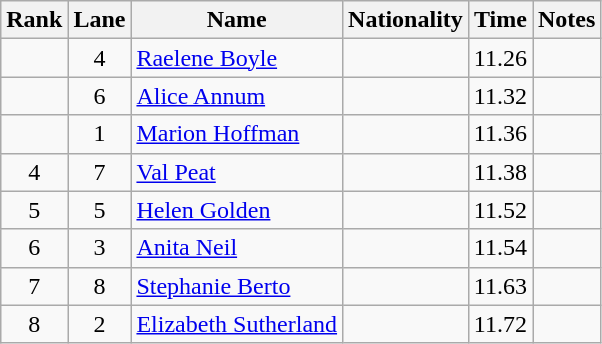<table class="wikitable sortable" style=" text-align:center;">
<tr>
<th scope=col>Rank</th>
<th scope=col>Lane</th>
<th scope=col>Name</th>
<th scope=col>Nationality</th>
<th scope=col>Time</th>
<th scope=col>Notes</th>
</tr>
<tr>
<td></td>
<td>4</td>
<td style="text-align:left;"><a href='#'>Raelene Boyle</a></td>
<td style="text-align:left;"></td>
<td>11.26</td>
<td></td>
</tr>
<tr>
<td></td>
<td>6</td>
<td style="text-align:left;"><a href='#'>Alice Annum</a></td>
<td style="text-align:left;"></td>
<td>11.32</td>
<td></td>
</tr>
<tr>
<td></td>
<td>1</td>
<td style="text-align:left;"><a href='#'>Marion Hoffman</a></td>
<td style="text-align:left;"></td>
<td>11.36</td>
<td></td>
</tr>
<tr>
<td>4</td>
<td>7</td>
<td style="text-align:left;"><a href='#'>Val Peat</a></td>
<td style="text-align:left;"></td>
<td>11.38</td>
<td></td>
</tr>
<tr>
<td>5</td>
<td>5</td>
<td style="text-align:left;"><a href='#'>Helen Golden</a></td>
<td style="text-align:left;"></td>
<td>11.52</td>
<td></td>
</tr>
<tr>
<td>6</td>
<td>3</td>
<td style="text-align:left;"><a href='#'>Anita Neil</a></td>
<td style="text-align:left;"></td>
<td>11.54</td>
<td></td>
</tr>
<tr>
<td>7</td>
<td>8</td>
<td style="text-align:left;"><a href='#'>Stephanie Berto</a></td>
<td style="text-align:left;"></td>
<td>11.63</td>
<td></td>
</tr>
<tr>
<td>8</td>
<td>2</td>
<td style="text-align:left;"><a href='#'>Elizabeth Sutherland</a></td>
<td style="text-align:left;"></td>
<td>11.72</td>
<td></td>
</tr>
</table>
